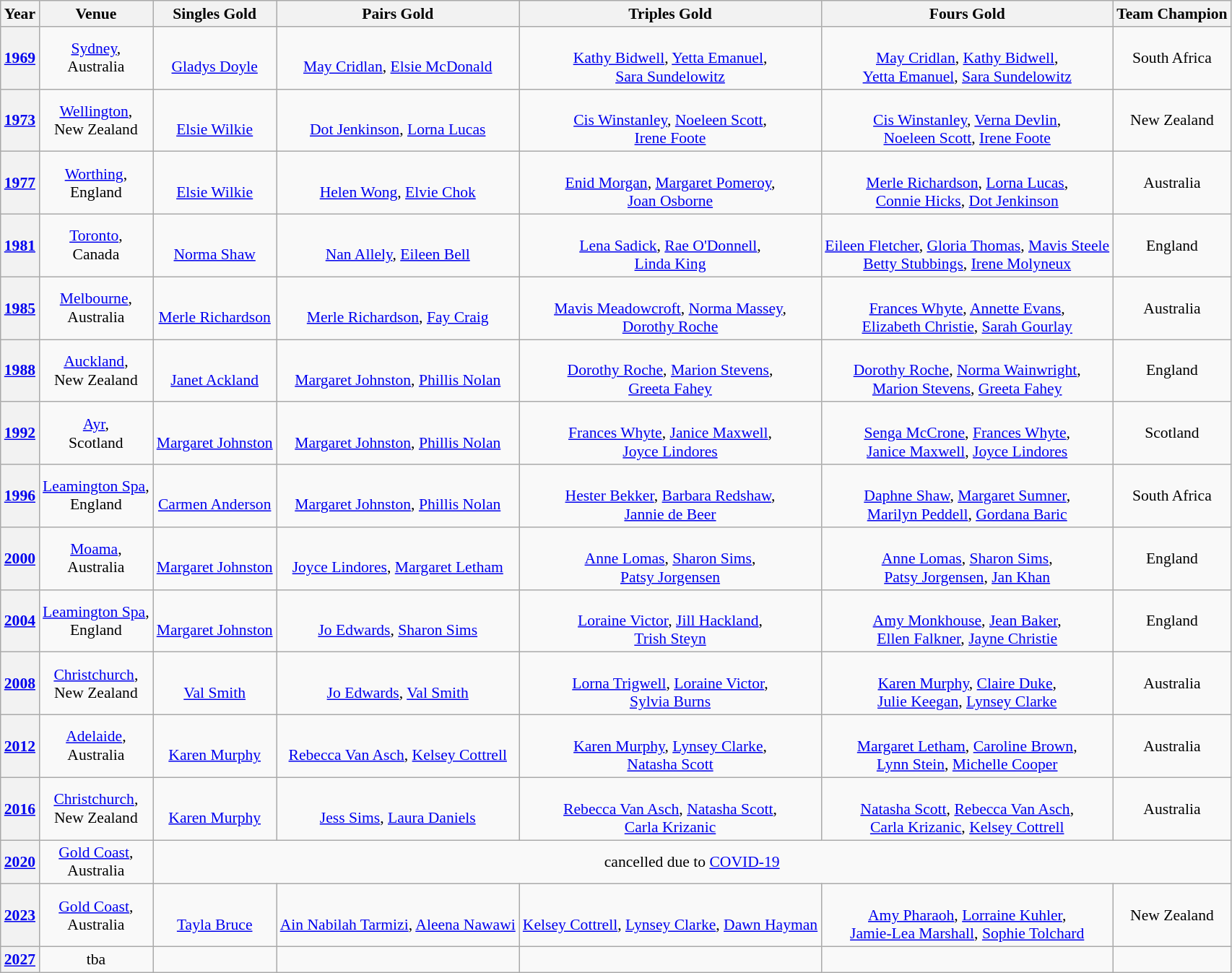<table class="wikitable"  style="font-size:90%;text-align:center;">
<tr>
<th>Year</th>
<th>Venue</th>
<th>Singles Gold</th>
<th>Pairs Gold</th>
<th>Triples Gold</th>
<th>Fours Gold</th>
<th>Team Champion</th>
</tr>
<tr>
<th><a href='#'>1969</a></th>
<td><a href='#'>Sydney</a>, <br>Australia</td>
<td> <br><a href='#'>Gladys Doyle</a></td>
<td> <br><a href='#'>May Cridlan</a>, <a href='#'>Elsie McDonald</a></td>
<td> <br><a href='#'>Kathy Bidwell</a>, <a href='#'>Yetta Emanuel</a>,<br> <a href='#'>Sara Sundelowitz</a></td>
<td> <br><a href='#'>May Cridlan</a>, <a href='#'>Kathy Bidwell</a>, <br><a href='#'>Yetta Emanuel</a>, <a href='#'>Sara Sundelowitz</a></td>
<td> South Africa</td>
</tr>
<tr>
<th><a href='#'>1973</a></th>
<td><a href='#'>Wellington</a>,<br> New Zealand</td>
<td> <br><a href='#'>Elsie Wilkie</a></td>
<td> <br><a href='#'>Dot Jenkinson</a>, <a href='#'>Lorna Lucas</a></td>
<td> <br><a href='#'>Cis Winstanley</a>, <a href='#'>Noeleen Scott</a>,<br> <a href='#'>Irene Foote</a></td>
<td> <br><a href='#'>Cis Winstanley</a>, <a href='#'>Verna Devlin</a>,<br> <a href='#'>Noeleen Scott</a>, <a href='#'>Irene Foote</a></td>
<td> New Zealand</td>
</tr>
<tr>
<th><a href='#'>1977</a></th>
<td><a href='#'>Worthing</a>, <br>England</td>
<td> <br><a href='#'>Elsie Wilkie</a></td>
<td> <br><a href='#'>Helen Wong</a>, <a href='#'>Elvie Chok</a></td>
<td> <br><a href='#'>Enid Morgan</a>, <a href='#'>Margaret Pomeroy</a>,<br> <a href='#'>Joan Osborne</a></td>
<td> <br><a href='#'>Merle Richardson</a>, <a href='#'>Lorna Lucas</a>,<br> <a href='#'>Connie Hicks</a>, <a href='#'>Dot Jenkinson</a></td>
<td> Australia</td>
</tr>
<tr>
<th><a href='#'>1981</a></th>
<td><a href='#'>Toronto</a>, <br>Canada</td>
<td> <br><a href='#'>Norma Shaw</a></td>
<td> <br><a href='#'>Nan Allely</a>, <a href='#'>Eileen Bell</a></td>
<td> <br><a href='#'>Lena Sadick</a>, <a href='#'>Rae O'Donnell</a>,<br> <a href='#'>Linda King</a></td>
<td> <br> <a href='#'>Eileen Fletcher</a>, <a href='#'>Gloria Thomas</a>, <a href='#'>Mavis Steele</a> <br>  <a href='#'>Betty Stubbings</a>, <a href='#'>Irene Molyneux</a></td>
<td> England</td>
</tr>
<tr>
<th><a href='#'>1985</a></th>
<td><a href='#'>Melbourne</a>,<br> Australia</td>
<td> <br><a href='#'>Merle Richardson</a></td>
<td> <br><a href='#'>Merle Richardson</a>, <a href='#'>Fay Craig</a></td>
<td> <br><a href='#'>Mavis Meadowcroft</a>, <a href='#'>Norma Massey</a>,<br> <a href='#'>Dorothy Roche</a></td>
<td> <br><a href='#'>Frances Whyte</a>, <a href='#'>Annette Evans</a>,<br> <a href='#'>Elizabeth Christie</a>, <a href='#'>Sarah Gourlay</a></td>
<td> Australia</td>
</tr>
<tr>
<th><a href='#'>1988</a></th>
<td><a href='#'>Auckland</a>,<br> New Zealand</td>
<td> <br><a href='#'>Janet Ackland</a></td>
<td><br><a href='#'>Margaret Johnston</a>, <a href='#'>Phillis Nolan</a></td>
<td> <br><a href='#'>Dorothy Roche</a>, <a href='#'>Marion Stevens</a>,<br> <a href='#'>Greeta Fahey</a></td>
<td> <br><a href='#'>Dorothy Roche</a>, <a href='#'>Norma Wainwright</a>,<br> <a href='#'>Marion Stevens</a>, <a href='#'>Greeta Fahey</a></td>
<td> England</td>
</tr>
<tr>
<th><a href='#'>1992</a></th>
<td><a href='#'>Ayr</a>,<br> Scotland</td>
<td> <br><a href='#'>Margaret Johnston</a></td>
<td> <br><a href='#'>Margaret Johnston</a>, <a href='#'>Phillis Nolan</a></td>
<td> <br><a href='#'>Frances Whyte</a>, <a href='#'>Janice Maxwell</a>,<br> <a href='#'>Joyce Lindores</a></td>
<td> <br><a href='#'>Senga McCrone</a>, <a href='#'>Frances Whyte</a>,<br> <a href='#'>Janice Maxwell</a>, <a href='#'>Joyce Lindores</a></td>
<td> Scotland</td>
</tr>
<tr>
<th><a href='#'>1996</a></th>
<td><a href='#'>Leamington Spa</a>,<br> England</td>
<td> <br><a href='#'>Carmen Anderson</a></td>
<td>  <br><a href='#'>Margaret Johnston</a>, <a href='#'>Phillis Nolan</a></td>
<td> <br><a href='#'>Hester Bekker</a>, <a href='#'>Barbara Redshaw</a>,<br> <a href='#'>Jannie de Beer</a></td>
<td> <br><a href='#'>Daphne Shaw</a>, <a href='#'>Margaret Sumner</a>,<br> <a href='#'>Marilyn Peddell</a>, <a href='#'>Gordana Baric</a></td>
<td> South Africa</td>
</tr>
<tr>
<th><a href='#'>2000</a></th>
<td><a href='#'>Moama</a>, <br>Australia</td>
<td> <br><a href='#'>Margaret Johnston</a></td>
<td> <br><a href='#'>Joyce Lindores</a>, <a href='#'>Margaret Letham</a></td>
<td> <br><a href='#'>Anne Lomas</a>, <a href='#'>Sharon Sims</a>,<br> <a href='#'>Patsy Jorgensen</a></td>
<td> <br><a href='#'>Anne Lomas</a>, <a href='#'>Sharon Sims</a>,<br> <a href='#'>Patsy Jorgensen</a>, <a href='#'>Jan Khan</a></td>
<td> England</td>
</tr>
<tr>
<th><a href='#'>2004</a></th>
<td><a href='#'>Leamington Spa</a>, <br>England</td>
<td><br><a href='#'>Margaret Johnston</a></td>
<td> <br><a href='#'>Jo Edwards</a>, <a href='#'>Sharon Sims</a></td>
<td> <br><a href='#'>Loraine Victor</a>, <a href='#'>Jill Hackland</a>, <br><a href='#'>Trish Steyn</a></td>
<td> <br><a href='#'>Amy Monkhouse</a>, <a href='#'>Jean Baker</a>, <br> <a href='#'>Ellen Falkner</a>, <a href='#'>Jayne Christie</a></td>
<td> England</td>
</tr>
<tr>
<th><a href='#'>2008</a></th>
<td><a href='#'>Christchurch</a>, <br>New Zealand</td>
<td> <br><a href='#'>Val Smith</a></td>
<td> <br><a href='#'>Jo Edwards</a>, <a href='#'>Val Smith</a></td>
<td> <br><a href='#'>Lorna Trigwell</a>, <a href='#'>Loraine Victor</a>,<br><a href='#'>Sylvia Burns</a></td>
<td> <br><a href='#'>Karen Murphy</a>, <a href='#'>Claire Duke</a>, <br><a href='#'>Julie Keegan</a>, <a href='#'>Lynsey Clarke</a></td>
<td> Australia</td>
</tr>
<tr>
<th><a href='#'>2012</a></th>
<td><a href='#'>Adelaide</a>, <br>Australia</td>
<td> <br><a href='#'>Karen Murphy</a></td>
<td> <br><a href='#'>Rebecca Van Asch</a>, <a href='#'>Kelsey Cottrell</a></td>
<td> <br><a href='#'>Karen Murphy</a>, <a href='#'>Lynsey Clarke</a>,<br> <a href='#'>Natasha Scott</a></td>
<td> <br><a href='#'>Margaret Letham</a>, <a href='#'>Caroline Brown</a>,<br> <a href='#'>Lynn Stein</a>, <a href='#'>Michelle Cooper</a></td>
<td> Australia</td>
</tr>
<tr>
<th><a href='#'>2016</a></th>
<td><a href='#'>Christchurch</a>, <br>New Zealand</td>
<td> <br><a href='#'>Karen Murphy</a></td>
<td> <br> <a href='#'>Jess Sims</a>, <a href='#'>Laura Daniels</a></td>
<td> <br><a href='#'>Rebecca Van Asch</a>, <a href='#'>Natasha Scott</a>,<br> <a href='#'>Carla Krizanic</a></td>
<td> <br><a href='#'>Natasha Scott</a>, <a href='#'>Rebecca Van Asch</a>,<br> <a href='#'>Carla Krizanic</a>, <a href='#'>Kelsey Cottrell</a></td>
<td> Australia</td>
</tr>
<tr>
<th><a href='#'>2020</a></th>
<td><a href='#'>Gold Coast</a>, <br>Australia</td>
<td colspan=5>cancelled due to <a href='#'>COVID-19</a></td>
</tr>
<tr>
<th><a href='#'>2023</a></th>
<td><a href='#'>Gold Coast</a>, <br>Australia</td>
<td> <br><a href='#'>Tayla Bruce</a></td>
<td> <br><a href='#'>Ain Nabilah Tarmizi</a>, <a href='#'>Aleena Nawawi</a></td>
<td> <br><a href='#'>Kelsey Cottrell</a>, <a href='#'>Lynsey Clarke</a>, <a href='#'>Dawn Hayman</a></td>
<td> <br><a href='#'>Amy Pharaoh</a>, <a href='#'>Lorraine Kuhler</a>,<br> <a href='#'>Jamie-Lea Marshall</a>, <a href='#'>Sophie Tolchard</a></td>
<td> New Zealand</td>
</tr>
<tr>
<th><a href='#'>2027</a></th>
<td>tba</td>
<td></td>
<td></td>
<td></td>
<td></td>
<td></td>
</tr>
</table>
